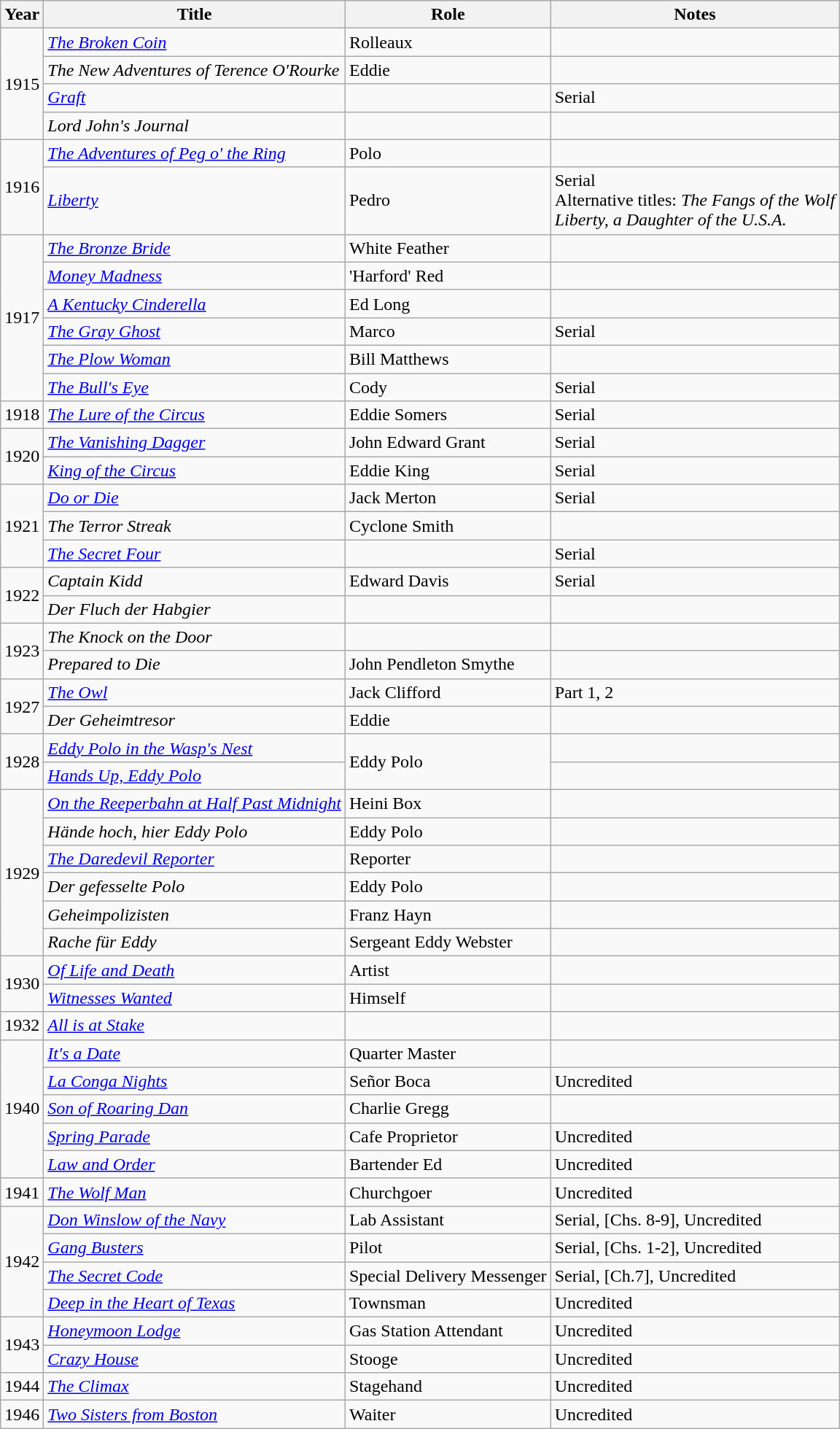<table class="sortable wikitable">
<tr>
<th>Year</th>
<th>Title</th>
<th>Role</th>
<th>Notes</th>
</tr>
<tr>
<td rowspan=4>1915</td>
<td><em><a href='#'>The Broken Coin</a></em></td>
<td>Rolleaux</td>
<td></td>
</tr>
<tr>
<td><em>The New Adventures of Terence O'Rourke</em></td>
<td>Eddie</td>
<td></td>
</tr>
<tr>
<td><em><a href='#'>Graft</a></em></td>
<td></td>
<td>Serial</td>
</tr>
<tr>
<td><em>Lord John's Journal</em></td>
<td></td>
<td></td>
</tr>
<tr>
<td rowspan=2>1916</td>
<td><em><a href='#'>The Adventures of Peg o' the Ring</a></em></td>
<td>Polo</td>
<td></td>
</tr>
<tr>
<td><em><a href='#'>Liberty</a></em></td>
<td>Pedro</td>
<td>Serial<br>Alternative titles: <em>The Fangs of the Wolf</em><br><em>Liberty, a Daughter of the U.S.A.</em></td>
</tr>
<tr>
<td rowspan=6>1917</td>
<td><em><a href='#'>The Bronze Bride</a></em></td>
<td>White Feather</td>
<td></td>
</tr>
<tr>
<td><em><a href='#'>Money Madness</a></em></td>
<td>'Harford' Red</td>
<td></td>
</tr>
<tr>
<td><em><a href='#'>A Kentucky Cinderella</a></em></td>
<td>Ed Long</td>
<td></td>
</tr>
<tr>
<td><em><a href='#'>The Gray Ghost</a></em></td>
<td>Marco</td>
<td>Serial</td>
</tr>
<tr>
<td><em><a href='#'>The Plow Woman</a></em></td>
<td>Bill Matthews</td>
<td></td>
</tr>
<tr>
<td><em><a href='#'>The Bull's Eye</a></em></td>
<td>Cody</td>
<td>Serial</td>
</tr>
<tr>
<td>1918</td>
<td><em><a href='#'>The Lure of the Circus</a></em></td>
<td>Eddie Somers</td>
<td>Serial</td>
</tr>
<tr>
<td rowspan=2>1920</td>
<td><em><a href='#'>The Vanishing Dagger</a></em></td>
<td>John Edward Grant</td>
<td>Serial</td>
</tr>
<tr>
<td><em><a href='#'>King of the Circus</a></em></td>
<td>Eddie King</td>
<td>Serial</td>
</tr>
<tr>
<td rowspan=3>1921</td>
<td><em><a href='#'>Do or Die</a></em></td>
<td>Jack Merton</td>
<td>Serial</td>
</tr>
<tr>
<td><em>The Terror Streak</em></td>
<td>Cyclone Smith</td>
<td></td>
</tr>
<tr>
<td><em><a href='#'>The Secret Four</a></em></td>
<td></td>
<td>Serial</td>
</tr>
<tr>
<td rowspan=2>1922</td>
<td><em>Captain Kidd</em></td>
<td>Edward Davis</td>
<td>Serial</td>
</tr>
<tr>
<td><em>Der Fluch der Habgier</em></td>
<td></td>
<td></td>
</tr>
<tr>
<td rowspan=2>1923</td>
<td><em>The Knock on the Door</em></td>
<td></td>
<td></td>
</tr>
<tr>
<td><em>Prepared to Die</em></td>
<td>John Pendleton Smythe</td>
<td></td>
</tr>
<tr>
<td rowspan=2>1927</td>
<td><em><a href='#'>The Owl</a></em></td>
<td>Jack Clifford</td>
<td>Part 1, 2</td>
</tr>
<tr>
<td><em>Der Geheimtresor</em></td>
<td>Eddie</td>
<td></td>
</tr>
<tr>
<td rowspan=2>1928</td>
<td><em><a href='#'>Eddy Polo in the Wasp's Nest</a></em></td>
<td rowspan=2>Eddy Polo</td>
<td></td>
</tr>
<tr>
<td><em><a href='#'>Hands Up, Eddy Polo</a></em></td>
<td></td>
</tr>
<tr>
<td rowspan=6>1929</td>
<td><em><a href='#'>On the Reeperbahn at Half Past Midnight</a></em></td>
<td>Heini Box</td>
<td></td>
</tr>
<tr>
<td><em>Hände hoch, hier Eddy Polo</em></td>
<td>Eddy Polo</td>
<td></td>
</tr>
<tr>
<td><em><a href='#'>The Daredevil Reporter</a></em></td>
<td>Reporter</td>
<td></td>
</tr>
<tr>
<td><em>Der gefesselte Polo</em></td>
<td>Eddy Polo</td>
<td></td>
</tr>
<tr>
<td><em>Geheimpolizisten</em></td>
<td>Franz Hayn</td>
<td></td>
</tr>
<tr>
<td><em>Rache für Eddy</em></td>
<td>Sergeant Eddy Webster</td>
<td></td>
</tr>
<tr>
<td rowspan=2>1930</td>
<td><em><a href='#'>Of Life and Death</a></em></td>
<td>Artist</td>
<td></td>
</tr>
<tr>
<td><em><a href='#'>Witnesses Wanted</a></em></td>
<td>Himself</td>
<td></td>
</tr>
<tr>
<td>1932</td>
<td><em><a href='#'>All is at Stake</a></em></td>
<td></td>
<td></td>
</tr>
<tr>
<td rowspan=5>1940</td>
<td><em><a href='#'>It's a Date</a></em></td>
<td>Quarter Master</td>
<td></td>
</tr>
<tr>
<td><em><a href='#'>La Conga Nights</a></em></td>
<td>Señor Boca</td>
<td>Uncredited</td>
</tr>
<tr>
<td><em><a href='#'>Son of Roaring Dan</a></em></td>
<td>Charlie Gregg</td>
<td></td>
</tr>
<tr>
<td><em><a href='#'>Spring Parade</a></em></td>
<td>Cafe Proprietor</td>
<td>Uncredited</td>
</tr>
<tr>
<td><em><a href='#'>Law and Order</a></em></td>
<td>Bartender Ed</td>
<td>Uncredited</td>
</tr>
<tr>
<td>1941</td>
<td><em><a href='#'>The Wolf Man</a></em></td>
<td>Churchgoer</td>
<td>Uncredited</td>
</tr>
<tr>
<td rowspan=4>1942</td>
<td><em><a href='#'>Don Winslow of the Navy</a></em></td>
<td>Lab Assistant</td>
<td>Serial, [Chs. 8-9], Uncredited</td>
</tr>
<tr>
<td><em><a href='#'>Gang Busters</a></em></td>
<td>Pilot</td>
<td>Serial, [Chs. 1-2], Uncredited</td>
</tr>
<tr>
<td><em><a href='#'>The Secret Code</a></em></td>
<td>Special Delivery Messenger</td>
<td>Serial, [Ch.7], Uncredited</td>
</tr>
<tr>
<td><em><a href='#'>Deep in the Heart of Texas</a></em></td>
<td>Townsman</td>
<td>Uncredited</td>
</tr>
<tr>
<td rowspan=2>1943</td>
<td><em><a href='#'>Honeymoon Lodge</a></em></td>
<td>Gas Station Attendant</td>
<td>Uncredited</td>
</tr>
<tr>
<td><em><a href='#'>Crazy House</a></em></td>
<td>Stooge</td>
<td>Uncredited</td>
</tr>
<tr>
<td>1944</td>
<td><em><a href='#'>The Climax</a></em></td>
<td>Stagehand</td>
<td>Uncredited</td>
</tr>
<tr>
<td>1946</td>
<td><em><a href='#'>Two Sisters from Boston</a></em></td>
<td>Waiter</td>
<td>Uncredited</td>
</tr>
</table>
